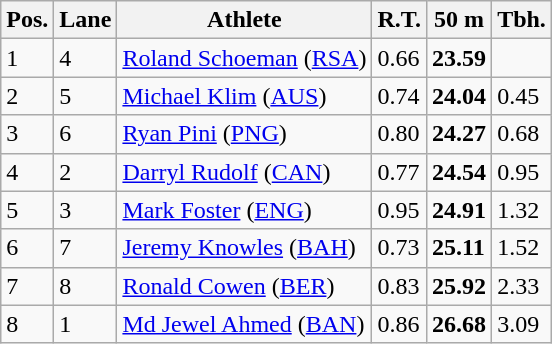<table class="wikitable">
<tr>
<th>Pos.</th>
<th>Lane</th>
<th>Athlete</th>
<th>R.T.</th>
<th>50 m</th>
<th>Tbh.</th>
</tr>
<tr>
<td>1</td>
<td>4</td>
<td> <a href='#'>Roland Schoeman</a> (<a href='#'>RSA</a>)</td>
<td>0.66</td>
<td><strong>23.59</strong></td>
<td> </td>
</tr>
<tr>
<td>2</td>
<td>5</td>
<td> <a href='#'>Michael Klim</a> (<a href='#'>AUS</a>)</td>
<td>0.74</td>
<td><strong>24.04</strong></td>
<td>0.45</td>
</tr>
<tr>
<td>3</td>
<td>6</td>
<td> <a href='#'>Ryan Pini</a> (<a href='#'>PNG</a>)</td>
<td>0.80</td>
<td><strong>24.27</strong></td>
<td>0.68</td>
</tr>
<tr>
<td>4</td>
<td>2</td>
<td> <a href='#'>Darryl Rudolf</a> (<a href='#'>CAN</a>)</td>
<td>0.77</td>
<td><strong>24.54</strong></td>
<td>0.95</td>
</tr>
<tr>
<td>5</td>
<td>3</td>
<td> <a href='#'>Mark Foster</a> (<a href='#'>ENG</a>)</td>
<td>0.95</td>
<td><strong>24.91</strong></td>
<td>1.32</td>
</tr>
<tr>
<td>6</td>
<td>7</td>
<td> <a href='#'>Jeremy Knowles</a> (<a href='#'>BAH</a>)</td>
<td>0.73</td>
<td><strong>25.11</strong></td>
<td>1.52</td>
</tr>
<tr>
<td>7</td>
<td>8</td>
<td> <a href='#'>Ronald Cowen</a> (<a href='#'>BER</a>)</td>
<td>0.83</td>
<td><strong>25.92</strong></td>
<td>2.33</td>
</tr>
<tr>
<td>8</td>
<td>1</td>
<td> <a href='#'>Md Jewel Ahmed</a> (<a href='#'>BAN</a>)</td>
<td>0.86</td>
<td><strong>26.68</strong></td>
<td>3.09</td>
</tr>
</table>
